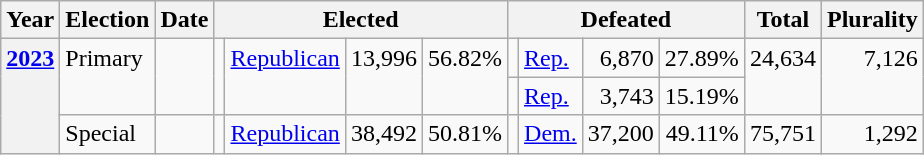<table class="wikitable">
<tr>
<th>Year</th>
<th>Election</th>
<th>Date</th>
<th colspan="4">Elected</th>
<th colspan="4">Defeated</th>
<th>Total</th>
<th>Plurality</th>
</tr>
<tr>
<th rowspan="3" valign="top"><a href='#'>2023</a><br></th>
<td rowspan="2" valign="top">Primary</td>
<td rowspan="2" valign="top"></td>
<td rowspan="2" valign="top"></td>
<td rowspan="2" valign="top" ><a href='#'>Republican</a></td>
<td rowspan="2" valign="top" align="right">13,996</td>
<td rowspan="2" valign="top" align="right">56.82%</td>
<td valign="top"></td>
<td valign="top" ><a href='#'>Rep.</a></td>
<td valign="top" align="right">6,870</td>
<td valign="top" align="right">27.89%</td>
<td rowspan="2" valign="top" align="right">24,634</td>
<td rowspan="2" valign="top" align="right">7,126</td>
</tr>
<tr>
<td valign="top"></td>
<td valign="top" ><a href='#'>Rep.</a></td>
<td valign="top" align="right">3,743</td>
<td valign="top" align="right">15.19%</td>
</tr>
<tr>
<td valign="top">Special</td>
<td valign="top"></td>
<td valign="top"></td>
<td valign="top" ><a href='#'>Republican</a></td>
<td valign="top" align="right">38,492</td>
<td valign="top" align="right">50.81%</td>
<td valign="top"></td>
<td valign="top" ><a href='#'>Dem.</a></td>
<td valign="top" align="right">37,200</td>
<td valign="top" align="right">49.11%</td>
<td valign="top" align="right">75,751</td>
<td valign="top" align="right">1,292</td>
</tr>
</table>
